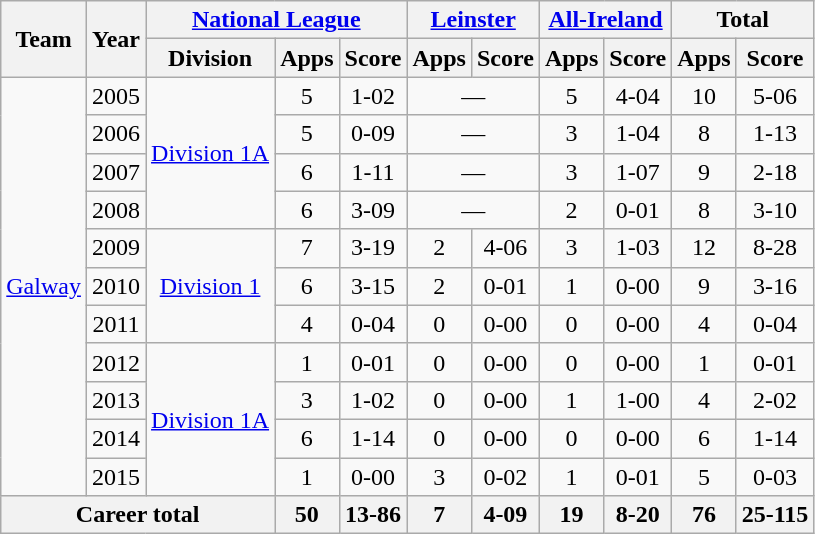<table class="wikitable" style="text-align:center">
<tr>
<th rowspan="2">Team</th>
<th rowspan="2">Year</th>
<th colspan="3"><a href='#'>National League</a></th>
<th colspan="2"><a href='#'>Leinster</a></th>
<th colspan="2"><a href='#'>All-Ireland</a></th>
<th colspan="2">Total</th>
</tr>
<tr>
<th>Division</th>
<th>Apps</th>
<th>Score</th>
<th>Apps</th>
<th>Score</th>
<th>Apps</th>
<th>Score</th>
<th>Apps</th>
<th>Score</th>
</tr>
<tr>
<td rowspan="11"><a href='#'>Galway</a></td>
<td>2005</td>
<td rowspan="4"><a href='#'>Division 1A</a></td>
<td>5</td>
<td>1-02</td>
<td colspan=2>—</td>
<td>5</td>
<td>4-04</td>
<td>10</td>
<td>5-06</td>
</tr>
<tr>
<td>2006</td>
<td>5</td>
<td>0-09</td>
<td colspan=2>—</td>
<td>3</td>
<td>1-04</td>
<td>8</td>
<td>1-13</td>
</tr>
<tr>
<td>2007</td>
<td>6</td>
<td>1-11</td>
<td colspan=2>—</td>
<td>3</td>
<td>1-07</td>
<td>9</td>
<td>2-18</td>
</tr>
<tr>
<td>2008</td>
<td>6</td>
<td>3-09</td>
<td colspan=2>—</td>
<td>2</td>
<td>0-01</td>
<td>8</td>
<td>3-10</td>
</tr>
<tr>
<td>2009</td>
<td rowspan="3"><a href='#'>Division 1</a></td>
<td>7</td>
<td>3-19</td>
<td>2</td>
<td>4-06</td>
<td>3</td>
<td>1-03</td>
<td>12</td>
<td>8-28</td>
</tr>
<tr>
<td>2010</td>
<td>6</td>
<td>3-15</td>
<td>2</td>
<td>0-01</td>
<td>1</td>
<td>0-00</td>
<td>9</td>
<td>3-16</td>
</tr>
<tr>
<td>2011</td>
<td>4</td>
<td>0-04</td>
<td>0</td>
<td>0-00</td>
<td>0</td>
<td>0-00</td>
<td>4</td>
<td>0-04</td>
</tr>
<tr>
<td>2012</td>
<td rowspan="4"><a href='#'>Division 1A</a></td>
<td>1</td>
<td>0-01</td>
<td>0</td>
<td>0-00</td>
<td>0</td>
<td>0-00</td>
<td>1</td>
<td>0-01</td>
</tr>
<tr>
<td>2013</td>
<td>3</td>
<td>1-02</td>
<td>0</td>
<td>0-00</td>
<td>1</td>
<td>1-00</td>
<td>4</td>
<td>2-02</td>
</tr>
<tr>
<td>2014</td>
<td>6</td>
<td>1-14</td>
<td>0</td>
<td>0-00</td>
<td>0</td>
<td>0-00</td>
<td>6</td>
<td>1-14</td>
</tr>
<tr>
<td>2015</td>
<td>1</td>
<td>0-00</td>
<td>3</td>
<td>0-02</td>
<td>1</td>
<td>0-01</td>
<td>5</td>
<td>0-03</td>
</tr>
<tr>
<th colspan="3">Career total</th>
<th>50</th>
<th>13-86</th>
<th>7</th>
<th>4-09</th>
<th>19</th>
<th>8-20</th>
<th>76</th>
<th>25-115</th>
</tr>
</table>
